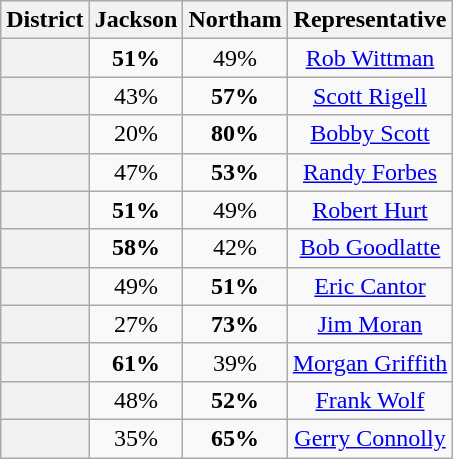<table class=wikitable>
<tr>
<th>District</th>
<th>Jackson</th>
<th>Northam</th>
<th>Representative</th>
</tr>
<tr align=center>
<th></th>
<td><strong>51%</strong></td>
<td>49%</td>
<td><a href='#'>Rob Wittman</a></td>
</tr>
<tr align=center>
<th></th>
<td>43%</td>
<td><strong>57%</strong></td>
<td><a href='#'>Scott Rigell</a></td>
</tr>
<tr align=center>
<th></th>
<td>20%</td>
<td><strong>80%</strong></td>
<td><a href='#'>Bobby Scott</a></td>
</tr>
<tr align=center>
<th></th>
<td>47%</td>
<td><strong>53%</strong></td>
<td><a href='#'>Randy Forbes</a></td>
</tr>
<tr align=center>
<th></th>
<td><strong>51%</strong></td>
<td>49%</td>
<td><a href='#'>Robert Hurt</a></td>
</tr>
<tr align=center>
<th></th>
<td><strong>58%</strong></td>
<td>42%</td>
<td><a href='#'>Bob Goodlatte</a></td>
</tr>
<tr align=center>
<th></th>
<td>49%</td>
<td><strong>51%</strong></td>
<td><a href='#'>Eric Cantor</a></td>
</tr>
<tr align=center>
<th></th>
<td>27%</td>
<td><strong>73%</strong></td>
<td><a href='#'>Jim Moran</a></td>
</tr>
<tr align=center>
<th></th>
<td><strong>61%</strong></td>
<td>39%</td>
<td><a href='#'>Morgan Griffith</a></td>
</tr>
<tr align=center>
<th></th>
<td>48%</td>
<td><strong>52%</strong></td>
<td><a href='#'>Frank Wolf</a></td>
</tr>
<tr align=center>
<th></th>
<td>35%</td>
<td><strong>65%</strong></td>
<td><a href='#'>Gerry Connolly</a></td>
</tr>
</table>
